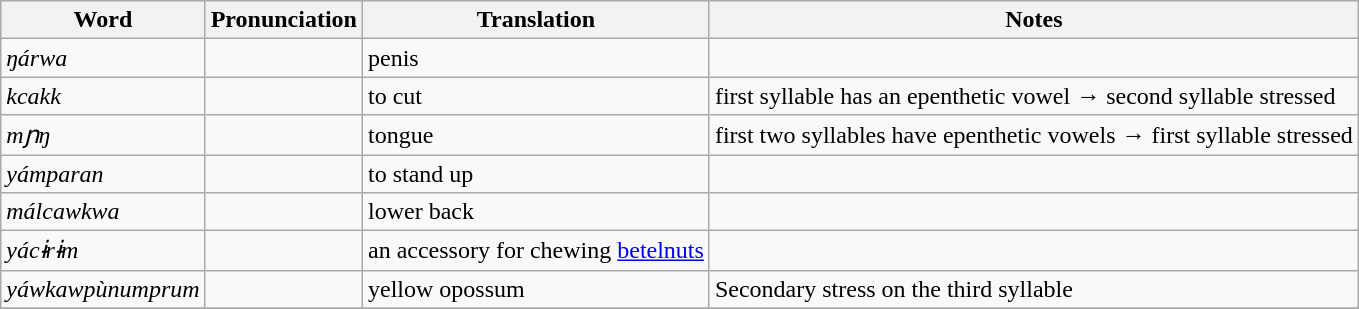<table class="wikitable">
<tr bgcolor='#DEFFAD'>
<th>Word</th>
<th>Pronunciation</th>
<th>Translation</th>
<th>Notes</th>
</tr>
<tr>
<td><em>ŋárwa</em></td>
<td></td>
<td>penis</td>
<td></td>
</tr>
<tr>
<td><em>kcakk</em></td>
<td></td>
<td>to cut</td>
<td>first syllable has an epenthetic vowel → second syllable stressed</td>
</tr>
<tr>
<td><em>mɲŋ</em></td>
<td></td>
<td>tongue</td>
<td>first two syllables have epenthetic vowels → first syllable stressed</td>
</tr>
<tr>
<td><em>yámparan</em></td>
<td></td>
<td>to stand up</td>
<td></td>
</tr>
<tr>
<td><em>málcawkwa</em></td>
<td></td>
<td>lower back</td>
<td></td>
</tr>
<tr>
<td><em>yácɨrɨm</em></td>
<td></td>
<td>an accessory for chewing <a href='#'>betelnuts</a></td>
<td></td>
</tr>
<tr>
<td><em>yáwkawpùnumprum</em></td>
<td></td>
<td>yellow opossum</td>
<td>Secondary stress on the third syllable</td>
</tr>
<tr>
</tr>
</table>
